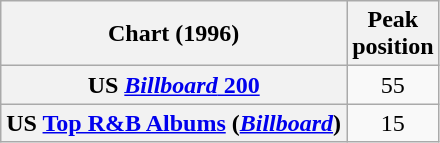<table class="wikitable sortable plainrowheaders" style="text-align:center">
<tr>
<th scope="col">Chart (1996)</th>
<th scope="col">Peak<br> position</th>
</tr>
<tr>
<th scope="row">US <a href='#'><em>Billboard</em> 200</a></th>
<td>55</td>
</tr>
<tr>
<th scope="row">US <a href='#'>Top R&B Albums</a> (<em><a href='#'>Billboard</a></em>)</th>
<td>15</td>
</tr>
</table>
